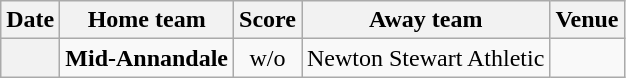<table class="wikitable football-result-list" style="max-width: 80em; text-align: center">
<tr>
<th scope="col">Date</th>
<th scope="col">Home team</th>
<th scope="col">Score</th>
<th scope="col">Away team</th>
<th scope="col">Venue</th>
</tr>
<tr>
<th scope="row"></th>
<td align=right><strong>Mid-Annandale</strong></td>
<td>w/o</td>
<td align=left>Newton Stewart Athletic</td>
<td></td>
</tr>
</table>
